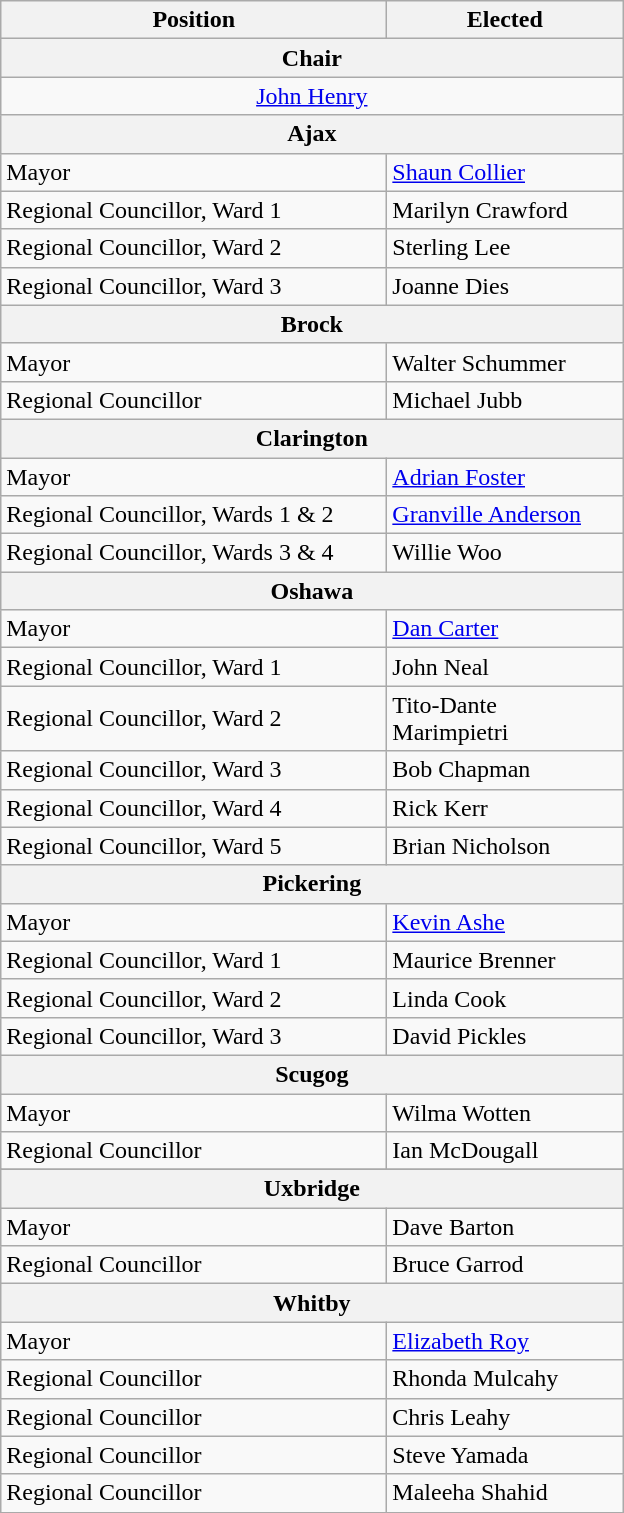<table class="wikitable">
<tr>
<th bgcolor="#DDDDFF" width="250px">Position</th>
<th bgcolor="#DDDDFF" width="150px">Elected</th>
</tr>
<tr>
<th colspan="3">Chair</th>
</tr>
<tr>
<td colspan="3" align="center"><a href='#'>John Henry</a></td>
</tr>
<tr>
<th colspan="3">Ajax</th>
</tr>
<tr>
<td>Mayor</td>
<td><a href='#'>Shaun Collier</a></td>
</tr>
<tr>
<td>Regional Councillor, Ward 1</td>
<td>Marilyn Crawford</td>
</tr>
<tr>
<td>Regional Councillor, Ward 2</td>
<td>Sterling Lee</td>
</tr>
<tr>
<td>Regional Councillor, Ward 3</td>
<td>Joanne Dies</td>
</tr>
<tr>
<th colspan="3">Brock</th>
</tr>
<tr>
<td>Mayor</td>
<td>Walter Schummer</td>
</tr>
<tr>
<td>Regional Councillor</td>
<td>Michael Jubb</td>
</tr>
<tr>
<th colspan="3">Clarington</th>
</tr>
<tr>
<td>Mayor</td>
<td><a href='#'>Adrian Foster</a></td>
</tr>
<tr>
<td>Regional Councillor, Wards 1 & 2</td>
<td><a href='#'>Granville Anderson</a></td>
</tr>
<tr>
<td>Regional Councillor, Wards 3 & 4</td>
<td>Willie Woo</td>
</tr>
<tr>
<th colspan="3">Oshawa</th>
</tr>
<tr>
<td>Mayor</td>
<td><a href='#'>Dan Carter</a></td>
</tr>
<tr>
<td>Regional Councillor, Ward 1</td>
<td>John Neal</td>
</tr>
<tr>
<td>Regional Councillor, Ward 2</td>
<td>Tito-Dante Marimpietri</td>
</tr>
<tr>
<td>Regional Councillor, Ward 3</td>
<td>Bob Chapman</td>
</tr>
<tr>
<td>Regional Councillor, Ward 4</td>
<td>Rick Kerr</td>
</tr>
<tr>
<td>Regional Councillor, Ward 5</td>
<td>Brian Nicholson</td>
</tr>
<tr>
<th colspan="3">Pickering</th>
</tr>
<tr>
<td>Mayor</td>
<td><a href='#'>Kevin Ashe</a></td>
</tr>
<tr>
<td>Regional Councillor, Ward 1</td>
<td>Maurice Brenner</td>
</tr>
<tr>
<td>Regional Councillor, Ward 2</td>
<td>Linda Cook</td>
</tr>
<tr>
<td>Regional Councillor, Ward 3</td>
<td>David Pickles</td>
</tr>
<tr>
<th colspan="3">Scugog</th>
</tr>
<tr>
<td>Mayor</td>
<td>Wilma Wotten</td>
</tr>
<tr>
<td>Regional Councillor</td>
<td>Ian McDougall</td>
</tr>
<tr>
</tr>
<tr>
<th colspan="3">Uxbridge</th>
</tr>
<tr>
<td>Mayor</td>
<td>Dave Barton</td>
</tr>
<tr>
<td>Regional Councillor</td>
<td>Bruce Garrod</td>
</tr>
<tr>
<th colspan="3">Whitby</th>
</tr>
<tr>
<td>Mayor</td>
<td><a href='#'>Elizabeth Roy</a></td>
</tr>
<tr>
<td>Regional Councillor</td>
<td>Rhonda Mulcahy</td>
</tr>
<tr>
<td>Regional Councillor</td>
<td>Chris Leahy</td>
</tr>
<tr>
<td>Regional Councillor</td>
<td>Steve Yamada</td>
</tr>
<tr>
<td>Regional Councillor</td>
<td>Maleeha Shahid</td>
</tr>
<tr>
</tr>
</table>
